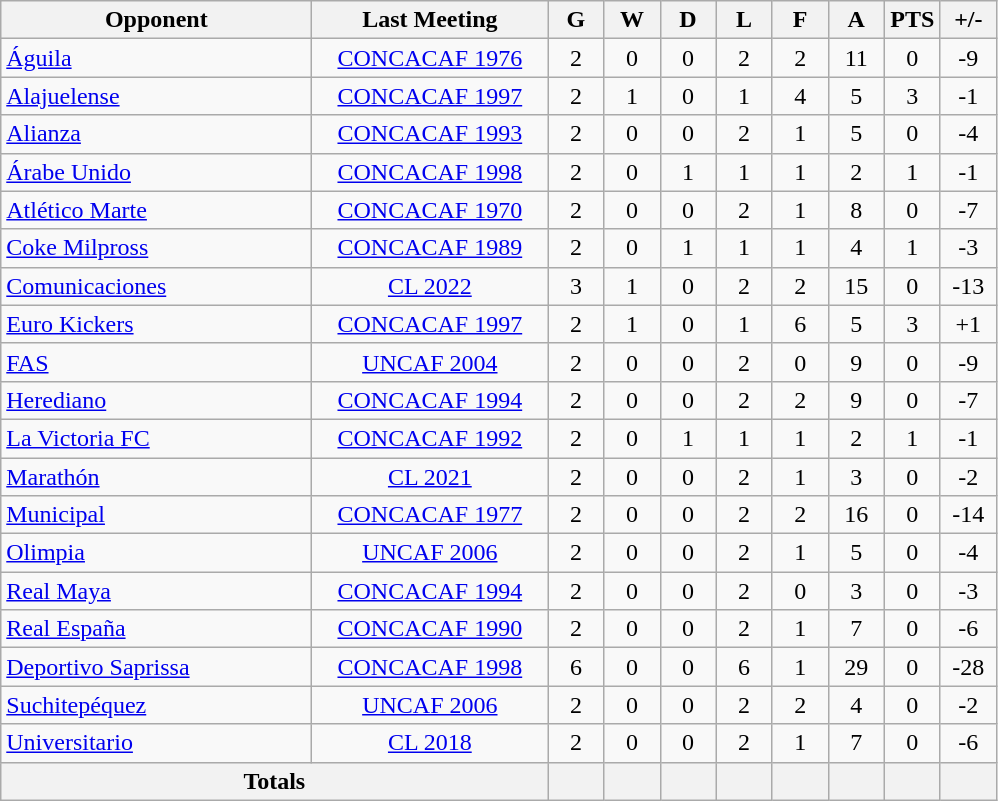<table class="wikitable">
<tr>
<th width="200">Opponent</th>
<th width="150">Last Meeting</th>
<th width="30">G</th>
<th width="30">W</th>
<th width="30">D</th>
<th width="30">L</th>
<th width="30">F</th>
<th width="30">A</th>
<th width="30">PTS</th>
<th width="30">+/-</th>
</tr>
<tr>
<td> <a href='#'>Águila</a></td>
<td align="center"><a href='#'>CONCACAF 1976</a></td>
<td align="center">2</td>
<td align="center">0</td>
<td align="center">0</td>
<td align="center">2</td>
<td align="center">2</td>
<td align="center">11</td>
<td align="center">0</td>
<td align="center">-9</td>
</tr>
<tr>
<td> <a href='#'>Alajuelense</a></td>
<td align="center"><a href='#'>CONCACAF 1997</a></td>
<td align="center">2</td>
<td align="center">1</td>
<td align="center">0</td>
<td align="center">1</td>
<td align="center">4</td>
<td align="center">5</td>
<td align="center">3</td>
<td align="center">-1</td>
</tr>
<tr>
<td> <a href='#'>Alianza</a></td>
<td align="center"><a href='#'>CONCACAF 1993</a></td>
<td align="center">2</td>
<td align="center">0</td>
<td align="center">0</td>
<td align="center">2</td>
<td align="center">1</td>
<td align="center">5</td>
<td align="center">0</td>
<td align="center">-4</td>
</tr>
<tr>
<td> <a href='#'>Árabe Unido</a></td>
<td align="center"><a href='#'>CONCACAF 1998</a></td>
<td align="center">2</td>
<td align="center">0</td>
<td align="center">1</td>
<td align="center">1</td>
<td align="center">1</td>
<td align="center">2</td>
<td align="center">1</td>
<td align="center">-1</td>
</tr>
<tr>
<td> <a href='#'>Atlético Marte</a></td>
<td align="center"><a href='#'>CONCACAF 1970</a></td>
<td align="center">2</td>
<td align="center">0</td>
<td align="center">0</td>
<td align="center">2</td>
<td align="center">1</td>
<td align="center">8</td>
<td align="center">0</td>
<td align="center">-7</td>
</tr>
<tr>
<td> <a href='#'>Coke Milpross</a></td>
<td align="center"><a href='#'>CONCACAF 1989</a></td>
<td align="center">2</td>
<td align="center">0</td>
<td align="center">1</td>
<td align="center">1</td>
<td align="center">1</td>
<td align="center">4</td>
<td align="center">1</td>
<td align="center">-3</td>
</tr>
<tr>
<td> <a href='#'>Comunicaciones</a></td>
<td align="center"><a href='#'>CL 2022</a></td>
<td align="center">3</td>
<td align="center">1</td>
<td align="center">0</td>
<td align="center">2</td>
<td align="center">2</td>
<td align="center">15</td>
<td align="center">0</td>
<td align="center">-13</td>
</tr>
<tr>
<td> <a href='#'>Euro Kickers</a></td>
<td align="center"><a href='#'>CONCACAF 1997</a></td>
<td align="center">2</td>
<td align="center">1</td>
<td align="center">0</td>
<td align="center">1</td>
<td align="center">6</td>
<td align="center">5</td>
<td align="center">3</td>
<td align="center">+1</td>
</tr>
<tr>
<td> <a href='#'>FAS</a></td>
<td align="center"><a href='#'>UNCAF 2004</a></td>
<td align="center">2</td>
<td align="center">0</td>
<td align="center">0</td>
<td align="center">2</td>
<td align="center">0</td>
<td align="center">9</td>
<td align="center">0</td>
<td align="center">-9</td>
</tr>
<tr>
<td> <a href='#'>Herediano</a></td>
<td align="center"><a href='#'>CONCACAF 1994</a></td>
<td align="center">2</td>
<td align="center">0</td>
<td align="center">0</td>
<td align="center">2</td>
<td align="center">2</td>
<td align="center">9</td>
<td align="center">0</td>
<td align="center">-7</td>
</tr>
<tr>
<td> <a href='#'>La Victoria FC</a></td>
<td align="center"><a href='#'>CONCACAF 1992</a></td>
<td align="center">2</td>
<td align="center">0</td>
<td align="center">1</td>
<td align="center">1</td>
<td align="center">1</td>
<td align="center">2</td>
<td align="center">1</td>
<td align="center">-1</td>
</tr>
<tr>
<td> <a href='#'>Marathón</a></td>
<td align="center"><a href='#'>CL 2021</a></td>
<td align="center">2</td>
<td align="center">0</td>
<td align="center">0</td>
<td align="center">2</td>
<td align="center">1</td>
<td align="center">3</td>
<td align="center">0</td>
<td align="center">-2</td>
</tr>
<tr>
<td> <a href='#'>Municipal</a></td>
<td align="center"><a href='#'>CONCACAF 1977</a></td>
<td align="center">2</td>
<td align="center">0</td>
<td align="center">0</td>
<td align="center">2</td>
<td align="center">2</td>
<td align="center">16</td>
<td align="center">0</td>
<td align="center">-14</td>
</tr>
<tr>
<td> <a href='#'>Olimpia</a></td>
<td align="center"><a href='#'>UNCAF 2006</a></td>
<td align="center">2</td>
<td align="center">0</td>
<td align="center">0</td>
<td align="center">2</td>
<td align="center">1</td>
<td align="center">5</td>
<td align="center">0</td>
<td align="center">-4</td>
</tr>
<tr>
<td> <a href='#'>Real Maya</a></td>
<td align="center"><a href='#'>CONCACAF 1994</a></td>
<td align="center">2</td>
<td align="center">0</td>
<td align="center">0</td>
<td align="center">2</td>
<td align="center">0</td>
<td align="center">3</td>
<td align="center">0</td>
<td align="center">-3</td>
</tr>
<tr>
<td> <a href='#'>Real España</a></td>
<td align="center"><a href='#'>CONCACAF 1990</a></td>
<td align="center">2</td>
<td align="center">0</td>
<td align="center">0</td>
<td align="center">2</td>
<td align="center">1</td>
<td align="center">7</td>
<td align="center">0</td>
<td align="center">-6</td>
</tr>
<tr>
<td> <a href='#'>Deportivo Saprissa</a></td>
<td align="center"><a href='#'>CONCACAF 1998</a></td>
<td align="center">6</td>
<td align="center">0</td>
<td align="center">0</td>
<td align="center">6</td>
<td align="center">1</td>
<td align="center">29</td>
<td align="center">0</td>
<td align="center">-28</td>
</tr>
<tr>
<td> <a href='#'>Suchitepéquez</a></td>
<td align="center"><a href='#'>UNCAF 2006</a></td>
<td align="center">2</td>
<td align="center">0</td>
<td align="center">0</td>
<td align="center">2</td>
<td align="center">2</td>
<td align="center">4</td>
<td align="center">0</td>
<td align="center">-2</td>
</tr>
<tr>
<td> <a href='#'>Universitario</a></td>
<td align="center"><a href='#'>CL 2018</a></td>
<td align="center">2</td>
<td align="center">0</td>
<td align="center">0</td>
<td align="center">2</td>
<td align="center">1</td>
<td align="center">7</td>
<td align="center">0</td>
<td align="center">-6</td>
</tr>
<tr>
<th colspan="2">Totals</th>
<th></th>
<th></th>
<th></th>
<th></th>
<th></th>
<th></th>
<th></th>
<th></th>
</tr>
</table>
